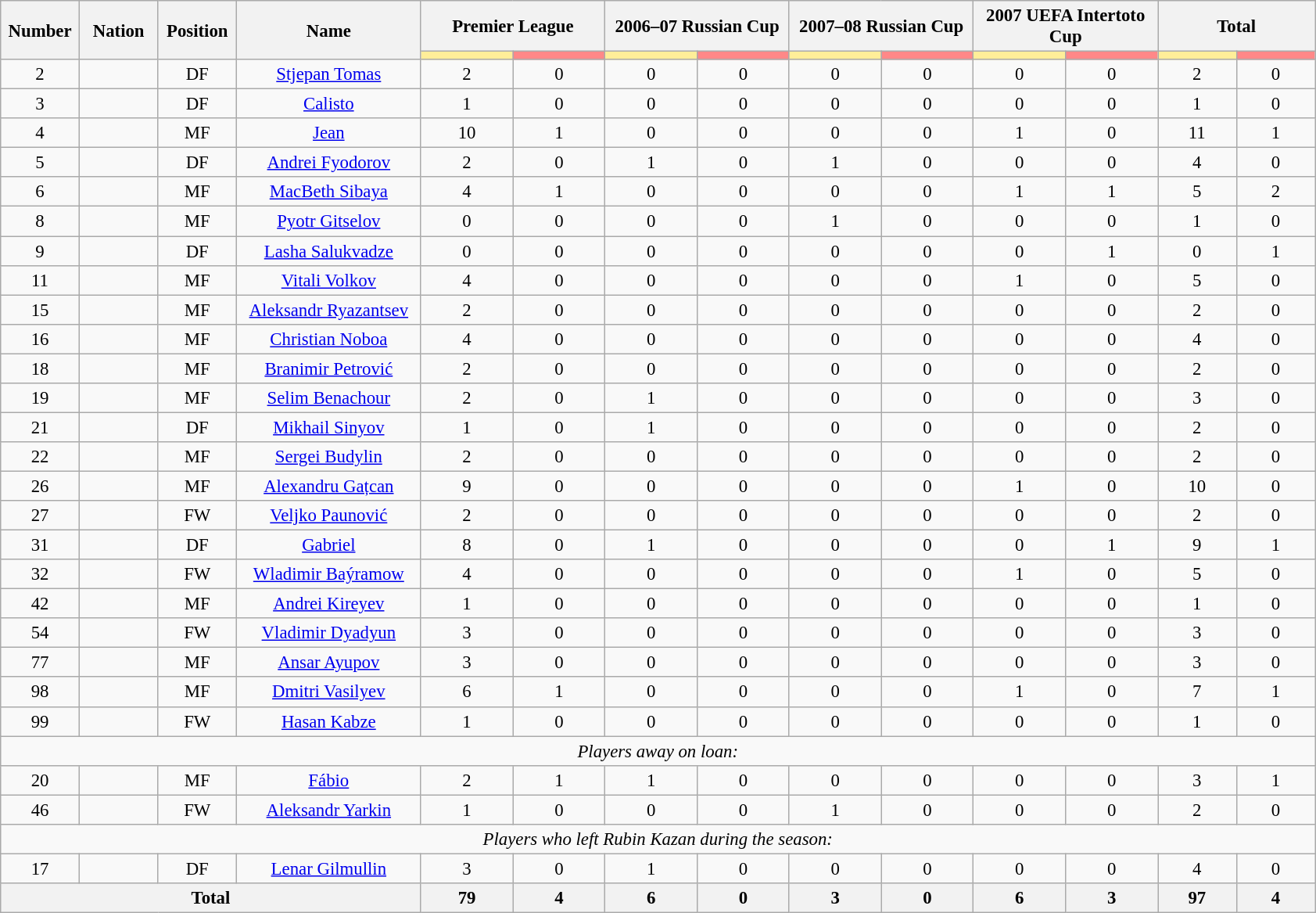<table class="wikitable" style="font-size: 95%; text-align: center;">
<tr>
<th rowspan=2 width=60>Number</th>
<th rowspan=2 width=60>Nation</th>
<th rowspan=2 width=60>Position</th>
<th rowspan=2 width=150>Name</th>
<th colspan=2 width=150>Premier League</th>
<th colspan=2 width=150>2006–07 Russian Cup</th>
<th colspan=2 width=150>2007–08 Russian Cup</th>
<th colspan=2 width=150>2007 UEFA Intertoto Cup</th>
<th colspan=2>Total</th>
</tr>
<tr>
<th style="width:60px; background:#fe9;"></th>
<th style="width:60px; background:#ff8888;"></th>
<th style="width:60px; background:#fe9;"></th>
<th style="width:60px; background:#ff8888;"></th>
<th style="width:60px; background:#fe9;"></th>
<th style="width:60px; background:#ff8888;"></th>
<th style="width:60px; background:#fe9;"></th>
<th style="width:60px; background:#ff8888;"></th>
<th style="width:60px; background:#fe9;"></th>
<th style="width:60px; background:#ff8888;"></th>
</tr>
<tr>
<td>2</td>
<td></td>
<td>DF</td>
<td><a href='#'>Stjepan Tomas</a></td>
<td>2</td>
<td>0</td>
<td>0</td>
<td>0</td>
<td>0</td>
<td>0</td>
<td>0</td>
<td>0</td>
<td>2</td>
<td>0</td>
</tr>
<tr>
<td>3</td>
<td></td>
<td>DF</td>
<td><a href='#'>Calisto</a></td>
<td>1</td>
<td>0</td>
<td>0</td>
<td>0</td>
<td>0</td>
<td>0</td>
<td>0</td>
<td>0</td>
<td>1</td>
<td>0</td>
</tr>
<tr>
<td>4</td>
<td></td>
<td>MF</td>
<td><a href='#'>Jean</a></td>
<td>10</td>
<td>1</td>
<td>0</td>
<td>0</td>
<td>0</td>
<td>0</td>
<td>1</td>
<td>0</td>
<td>11</td>
<td>1</td>
</tr>
<tr>
<td>5</td>
<td></td>
<td>DF</td>
<td><a href='#'>Andrei Fyodorov</a></td>
<td>2</td>
<td>0</td>
<td>1</td>
<td>0</td>
<td>1</td>
<td>0</td>
<td>0</td>
<td>0</td>
<td>4</td>
<td>0</td>
</tr>
<tr>
<td>6</td>
<td></td>
<td>MF</td>
<td><a href='#'>MacBeth Sibaya</a></td>
<td>4</td>
<td>1</td>
<td>0</td>
<td>0</td>
<td>0</td>
<td>0</td>
<td>1</td>
<td>1</td>
<td>5</td>
<td>2</td>
</tr>
<tr>
<td>8</td>
<td></td>
<td>MF</td>
<td><a href='#'>Pyotr Gitselov</a></td>
<td>0</td>
<td>0</td>
<td>0</td>
<td>0</td>
<td>1</td>
<td>0</td>
<td>0</td>
<td>0</td>
<td>1</td>
<td>0</td>
</tr>
<tr>
<td>9</td>
<td></td>
<td>DF</td>
<td><a href='#'>Lasha Salukvadze</a></td>
<td>0</td>
<td>0</td>
<td>0</td>
<td>0</td>
<td>0</td>
<td>0</td>
<td>0</td>
<td>1</td>
<td>0</td>
<td>1</td>
</tr>
<tr>
<td>11</td>
<td></td>
<td>MF</td>
<td><a href='#'>Vitali Volkov</a></td>
<td>4</td>
<td>0</td>
<td>0</td>
<td>0</td>
<td>0</td>
<td>0</td>
<td>1</td>
<td>0</td>
<td>5</td>
<td>0</td>
</tr>
<tr>
<td>15</td>
<td></td>
<td>MF</td>
<td><a href='#'>Aleksandr Ryazantsev</a></td>
<td>2</td>
<td>0</td>
<td>0</td>
<td>0</td>
<td>0</td>
<td>0</td>
<td>0</td>
<td>0</td>
<td>2</td>
<td>0</td>
</tr>
<tr>
<td>16</td>
<td></td>
<td>MF</td>
<td><a href='#'>Christian Noboa</a></td>
<td>4</td>
<td>0</td>
<td>0</td>
<td>0</td>
<td>0</td>
<td>0</td>
<td>0</td>
<td>0</td>
<td>4</td>
<td>0</td>
</tr>
<tr>
<td>18</td>
<td></td>
<td>MF</td>
<td><a href='#'>Branimir Petrović</a></td>
<td>2</td>
<td>0</td>
<td>0</td>
<td>0</td>
<td>0</td>
<td>0</td>
<td>0</td>
<td>0</td>
<td>2</td>
<td>0</td>
</tr>
<tr>
<td>19</td>
<td></td>
<td>MF</td>
<td><a href='#'>Selim Benachour</a></td>
<td>2</td>
<td>0</td>
<td>1</td>
<td>0</td>
<td>0</td>
<td>0</td>
<td>0</td>
<td>0</td>
<td>3</td>
<td>0</td>
</tr>
<tr>
<td>21</td>
<td></td>
<td>DF</td>
<td><a href='#'>Mikhail Sinyov</a></td>
<td>1</td>
<td>0</td>
<td>1</td>
<td>0</td>
<td>0</td>
<td>0</td>
<td>0</td>
<td>0</td>
<td>2</td>
<td>0</td>
</tr>
<tr>
<td>22</td>
<td></td>
<td>MF</td>
<td><a href='#'>Sergei Budylin</a></td>
<td>2</td>
<td>0</td>
<td>0</td>
<td>0</td>
<td>0</td>
<td>0</td>
<td>0</td>
<td>0</td>
<td>2</td>
<td>0</td>
</tr>
<tr>
<td>26</td>
<td></td>
<td>MF</td>
<td><a href='#'>Alexandru Gațcan</a></td>
<td>9</td>
<td>0</td>
<td>0</td>
<td>0</td>
<td>0</td>
<td>0</td>
<td>1</td>
<td>0</td>
<td>10</td>
<td>0</td>
</tr>
<tr>
<td>27</td>
<td></td>
<td>FW</td>
<td><a href='#'>Veljko Paunović</a></td>
<td>2</td>
<td>0</td>
<td>0</td>
<td>0</td>
<td>0</td>
<td>0</td>
<td>0</td>
<td>0</td>
<td>2</td>
<td>0</td>
</tr>
<tr>
<td>31</td>
<td></td>
<td>DF</td>
<td><a href='#'>Gabriel</a></td>
<td>8</td>
<td>0</td>
<td>1</td>
<td>0</td>
<td>0</td>
<td>0</td>
<td>0</td>
<td>1</td>
<td>9</td>
<td>1</td>
</tr>
<tr>
<td>32</td>
<td></td>
<td>FW</td>
<td><a href='#'>Wladimir Baýramow</a></td>
<td>4</td>
<td>0</td>
<td>0</td>
<td>0</td>
<td>0</td>
<td>0</td>
<td>1</td>
<td>0</td>
<td>5</td>
<td>0</td>
</tr>
<tr>
<td>42</td>
<td></td>
<td>MF</td>
<td><a href='#'>Andrei Kireyev</a></td>
<td>1</td>
<td>0</td>
<td>0</td>
<td>0</td>
<td>0</td>
<td>0</td>
<td>0</td>
<td>0</td>
<td>1</td>
<td>0</td>
</tr>
<tr>
<td>54</td>
<td></td>
<td>FW</td>
<td><a href='#'>Vladimir Dyadyun</a></td>
<td>3</td>
<td>0</td>
<td>0</td>
<td>0</td>
<td>0</td>
<td>0</td>
<td>0</td>
<td>0</td>
<td>3</td>
<td>0</td>
</tr>
<tr>
<td>77</td>
<td></td>
<td>MF</td>
<td><a href='#'>Ansar Ayupov</a></td>
<td>3</td>
<td>0</td>
<td>0</td>
<td>0</td>
<td>0</td>
<td>0</td>
<td>0</td>
<td>0</td>
<td>3</td>
<td>0</td>
</tr>
<tr>
<td>98</td>
<td></td>
<td>MF</td>
<td><a href='#'>Dmitri Vasilyev</a></td>
<td>6</td>
<td>1</td>
<td>0</td>
<td>0</td>
<td>0</td>
<td>0</td>
<td>1</td>
<td>0</td>
<td>7</td>
<td>1</td>
</tr>
<tr>
<td>99</td>
<td></td>
<td>FW</td>
<td><a href='#'>Hasan Kabze</a></td>
<td>1</td>
<td>0</td>
<td>0</td>
<td>0</td>
<td>0</td>
<td>0</td>
<td>0</td>
<td>0</td>
<td>1</td>
<td>0</td>
</tr>
<tr>
<td colspan="14"><em>Players away on loan:</em></td>
</tr>
<tr>
<td>20</td>
<td></td>
<td>MF</td>
<td><a href='#'>Fábio</a></td>
<td>2</td>
<td>1</td>
<td>1</td>
<td>0</td>
<td>0</td>
<td>0</td>
<td>0</td>
<td>0</td>
<td>3</td>
<td>1</td>
</tr>
<tr>
<td>46</td>
<td></td>
<td>FW</td>
<td><a href='#'>Aleksandr Yarkin</a></td>
<td>1</td>
<td>0</td>
<td>0</td>
<td>0</td>
<td>1</td>
<td>0</td>
<td>0</td>
<td>0</td>
<td>2</td>
<td>0</td>
</tr>
<tr>
<td colspan="14"><em>Players who left Rubin Kazan during the season:</em></td>
</tr>
<tr>
<td>17</td>
<td></td>
<td>DF</td>
<td><a href='#'>Lenar Gilmullin</a></td>
<td>3</td>
<td>0</td>
<td>1</td>
<td>0</td>
<td>0</td>
<td>0</td>
<td>0</td>
<td>0</td>
<td>4</td>
<td>0</td>
</tr>
<tr>
<th colspan=4>Total</th>
<th>79</th>
<th>4</th>
<th>6</th>
<th>0</th>
<th>3</th>
<th>0</th>
<th>6</th>
<th>3</th>
<th>97</th>
<th>4</th>
</tr>
</table>
